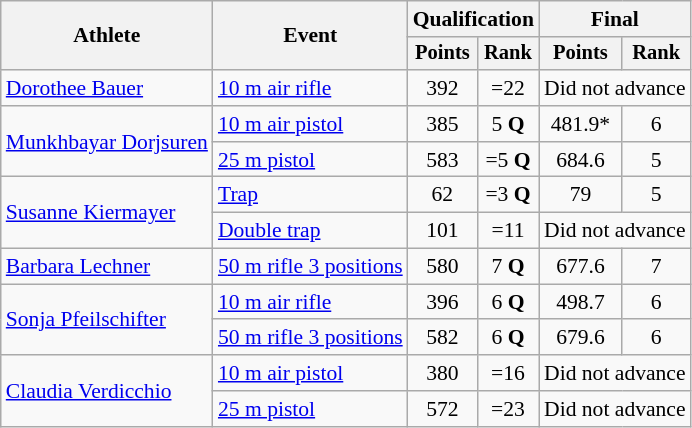<table class="wikitable" style="font-size:90%">
<tr>
<th rowspan="2">Athlete</th>
<th rowspan="2">Event</th>
<th colspan=2>Qualification</th>
<th colspan=2>Final</th>
</tr>
<tr style="font-size:95%">
<th>Points</th>
<th>Rank</th>
<th>Points</th>
<th>Rank</th>
</tr>
<tr align=center>
<td align=left><a href='#'>Dorothee Bauer</a></td>
<td align=left><a href='#'>10 m air rifle</a></td>
<td>392</td>
<td>=22</td>
<td colspan=2>Did not advance</td>
</tr>
<tr align=center>
<td align=left rowspan=2><a href='#'>Munkhbayar Dorjsuren</a></td>
<td align=left><a href='#'>10 m air pistol</a></td>
<td>385</td>
<td>5 <strong>Q</strong></td>
<td>481.9*</td>
<td>6</td>
</tr>
<tr align=center>
<td align=left><a href='#'>25 m pistol</a></td>
<td>583</td>
<td>=5 <strong>Q</strong></td>
<td>684.6</td>
<td>5</td>
</tr>
<tr align=center>
<td align=left rowspan=2><a href='#'>Susanne Kiermayer</a></td>
<td align=left><a href='#'>Trap</a></td>
<td>62</td>
<td>=3 <strong>Q</strong></td>
<td>79</td>
<td>5</td>
</tr>
<tr align=center>
<td align=left><a href='#'>Double trap</a></td>
<td>101</td>
<td>=11</td>
<td colspan=2>Did not advance</td>
</tr>
<tr align=center>
<td align=left><a href='#'>Barbara Lechner</a></td>
<td align=left><a href='#'>50 m rifle 3 positions</a></td>
<td>580</td>
<td>7 <strong>Q</strong></td>
<td>677.6</td>
<td>7</td>
</tr>
<tr align=center>
<td align=left rowspan=2><a href='#'>Sonja Pfeilschifter</a></td>
<td align=left><a href='#'>10 m air rifle</a></td>
<td>396</td>
<td>6 <strong>Q</strong></td>
<td>498.7</td>
<td>6</td>
</tr>
<tr align=center>
<td align=left><a href='#'>50 m rifle 3 positions</a></td>
<td>582</td>
<td>6 <strong>Q</strong></td>
<td>679.6</td>
<td>6</td>
</tr>
<tr align=center>
<td align=left rowspan=2><a href='#'>Claudia Verdicchio</a></td>
<td align=left><a href='#'>10 m air pistol</a></td>
<td>380</td>
<td>=16</td>
<td colspan=2>Did not advance</td>
</tr>
<tr align=center>
<td align=left><a href='#'>25 m pistol</a></td>
<td>572</td>
<td>=23</td>
<td colspan=2>Did not advance</td>
</tr>
</table>
